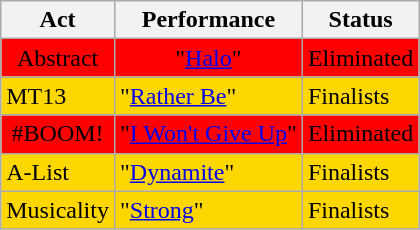<table class="wikitable">
<tr>
<th>Act</th>
<th>Performance</th>
<th>Status</th>
</tr>
<tr>
<td style="background:red; text-align:center;">Abstract</td>
<td style="background:red; text-align:center;">"<a href='#'>Halo</a>"</td>
<td style="background:red; text-align:center;">Eliminated</td>
</tr>
<tr>
<td style="background:gold;">MT13</td>
<td style="background:gold;">"<a href='#'>Rather Be</a>"</td>
<td style="background:gold;">Finalists</td>
</tr>
<tr 1>
<td style="background:red; text-align:center;">#BOOM!</td>
<td style="background:red; text-align:center;">"<a href='#'>I Won't Give Up</a>"</td>
<td style="background:red; text-align:center;">Eliminated</td>
</tr>
<tr>
<td style="background:gold;">A-List</td>
<td style="background:gold;">"<a href='#'>Dynamite</a>"</td>
<td style="background:gold;">Finalists</td>
</tr>
<tr>
<td style="background:gold;">Musicality</td>
<td style="background:gold;">"<a href='#'>Strong</a>"</td>
<td style="background:gold;">Finalists</td>
</tr>
</table>
